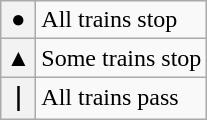<table class="wikitable">
<tr>
<th>●</th>
<td>All trains stop</td>
</tr>
<tr>
<th>▲</th>
<td>Some trains stop</td>
</tr>
<tr>
<th>｜</th>
<td>All trains pass</td>
</tr>
</table>
